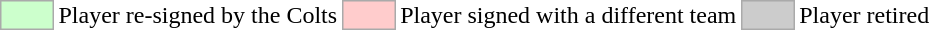<table>
<tr>
<td style="background:#cfc; border:1px solid #aaa; width:2em;"></td>
<td>Player re-signed by the Colts</td>
<td style="background:#fcc; border:1px solid #aaa; width:2em;"></td>
<td>Player signed with a different team</td>
<td style="background:#ccc; border:1px solid #aaa; width:2em;"></td>
<td>Player retired</td>
</tr>
</table>
